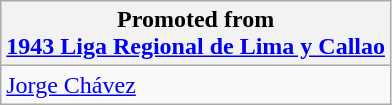<table class="wikitable">
<tr>
<th>Promoted from<br><a href='#'>1943 Liga Regional de Lima y Callao</a></th>
</tr>
<tr>
<td> <a href='#'>Jorge Chávez</a> </td>
</tr>
</table>
